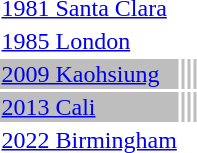<table>
<tr>
<td><a href='#'>1981 Santa Clara</a></td>
<td></td>
<td></td>
<td></td>
</tr>
<tr>
<td><a href='#'>1985 London</a></td>
<td></td>
<td></td>
<td></td>
</tr>
<tr style="background:#BEBEBE">
<td><a href='#'>2009 Kaohsiung</a></td>
<td></td>
<td></td>
<td></td>
</tr>
<tr style="background:#BEBEBE">
<td><a href='#'>2013 Cali</a></td>
<td></td>
<td></td>
<td></td>
</tr>
<tr>
<td><a href='#'>2022 Birmingham</a></td>
<td></td>
<td></td>
<td></td>
</tr>
</table>
